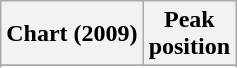<table class="wikitable sortable plainrowheaders" style="text-align:center">
<tr>
<th>Chart (2009)</th>
<th>Peak<br>position</th>
</tr>
<tr>
</tr>
<tr>
</tr>
<tr>
</tr>
</table>
